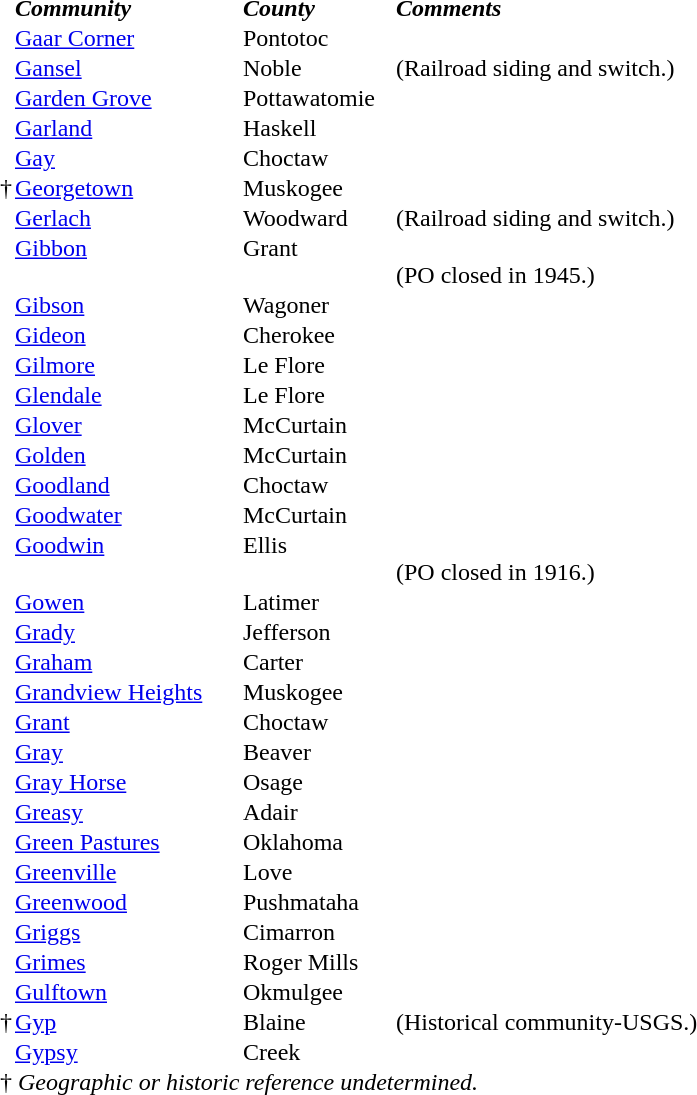<table border="0" cellpadding="0">
<tr>
<td></td>
<td width="150px"><strong><em>Community</em></strong></td>
<td width="100px"><strong><em>County</em></strong></td>
<td width="300px"><strong><em>Comments</em></strong></td>
</tr>
<tr>
<td></td>
<td><a href='#'>Gaar Corner</a></td>
<td>Pontotoc</td>
<td></td>
</tr>
<tr valign="top">
<td></td>
<td><a href='#'>Gansel</a></td>
<td>Noble</td>
<td>(Railroad siding and switch.)</td>
</tr>
<tr>
<td></td>
<td><a href='#'>Garden Grove</a></td>
<td>Pottawatomie</td>
<td></td>
</tr>
<tr>
<td></td>
<td><a href='#'>Garland</a></td>
<td>Haskell</td>
<td></td>
</tr>
<tr>
<td></td>
<td><a href='#'>Gay</a></td>
<td>Choctaw</td>
<td></td>
</tr>
<tr>
<td>†</td>
<td><a href='#'>Georgetown</a></td>
<td>Muskogee</td>
<td></td>
</tr>
<tr valign="top">
<td></td>
<td><a href='#'>Gerlach</a></td>
<td>Woodward</td>
<td>(Railroad siding and switch.)</td>
</tr>
<tr valign="top">
<td></td>
<td><a href='#'>Gibbon</a></td>
<td>Grant</td>
<td><br>(PO closed in 1945.)</td>
</tr>
<tr>
<td></td>
<td><a href='#'>Gibson</a></td>
<td>Wagoner</td>
<td></td>
</tr>
<tr>
<td></td>
<td><a href='#'>Gideon</a></td>
<td>Cherokee</td>
<td></td>
</tr>
<tr>
<td></td>
<td><a href='#'>Gilmore</a></td>
<td>Le Flore</td>
<td></td>
</tr>
<tr>
<td></td>
<td><a href='#'>Glendale</a></td>
<td>Le Flore</td>
<td></td>
</tr>
<tr>
<td></td>
<td><a href='#'>Glover</a></td>
<td>McCurtain</td>
<td></td>
</tr>
<tr>
<td></td>
<td><a href='#'>Golden</a></td>
<td>McCurtain</td>
<td></td>
</tr>
<tr>
<td></td>
<td><a href='#'>Goodland</a></td>
<td>Choctaw</td>
<td></td>
</tr>
<tr>
<td></td>
<td><a href='#'>Goodwater</a></td>
<td>McCurtain</td>
<td></td>
</tr>
<tr valign="top">
<td></td>
<td><a href='#'>Goodwin</a></td>
<td>Ellis</td>
<td><br>(PO closed in 1916.)</td>
</tr>
<tr>
<td></td>
<td><a href='#'>Gowen</a></td>
<td>Latimer</td>
<td></td>
</tr>
<tr>
<td></td>
<td><a href='#'>Grady</a></td>
<td>Jefferson</td>
<td></td>
</tr>
<tr>
<td></td>
<td><a href='#'>Graham</a></td>
<td>Carter</td>
<td></td>
</tr>
<tr>
<td></td>
<td><a href='#'>Grandview Heights</a></td>
<td>Muskogee</td>
<td></td>
</tr>
<tr>
<td></td>
<td><a href='#'>Grant</a></td>
<td>Choctaw</td>
<td></td>
</tr>
<tr>
<td></td>
<td><a href='#'>Gray</a></td>
<td>Beaver</td>
<td></td>
</tr>
<tr>
<td></td>
<td><a href='#'>Gray Horse</a></td>
<td>Osage</td>
<td></td>
</tr>
<tr>
<td></td>
<td><a href='#'>Greasy</a></td>
<td>Adair</td>
<td></td>
</tr>
<tr>
<td></td>
<td><a href='#'>Green Pastures</a></td>
<td>Oklahoma</td>
<td></td>
</tr>
<tr>
<td></td>
<td><a href='#'>Greenville</a></td>
<td>Love</td>
<td></td>
</tr>
<tr>
<td></td>
<td><a href='#'>Greenwood</a></td>
<td>Pushmataha</td>
<td></td>
</tr>
<tr>
<td></td>
<td><a href='#'>Griggs</a></td>
<td>Cimarron</td>
<td></td>
</tr>
<tr>
<td></td>
<td><a href='#'>Grimes</a></td>
<td>Roger Mills</td>
<td></td>
</tr>
<tr>
<td></td>
<td><a href='#'>Gulftown</a></td>
<td>Okmulgee</td>
<td></td>
</tr>
<tr valign="top">
<td>†</td>
<td><a href='#'>Gyp</a></td>
<td>Blaine</td>
<td>(Historical community-USGS.)</td>
</tr>
<tr>
<td></td>
<td><a href='#'>Gypsy</a></td>
<td>Creek</td>
<td></td>
</tr>
<tr>
<td colspan="4">† <em>Geographic or historic reference undetermined.</em></td>
</tr>
</table>
